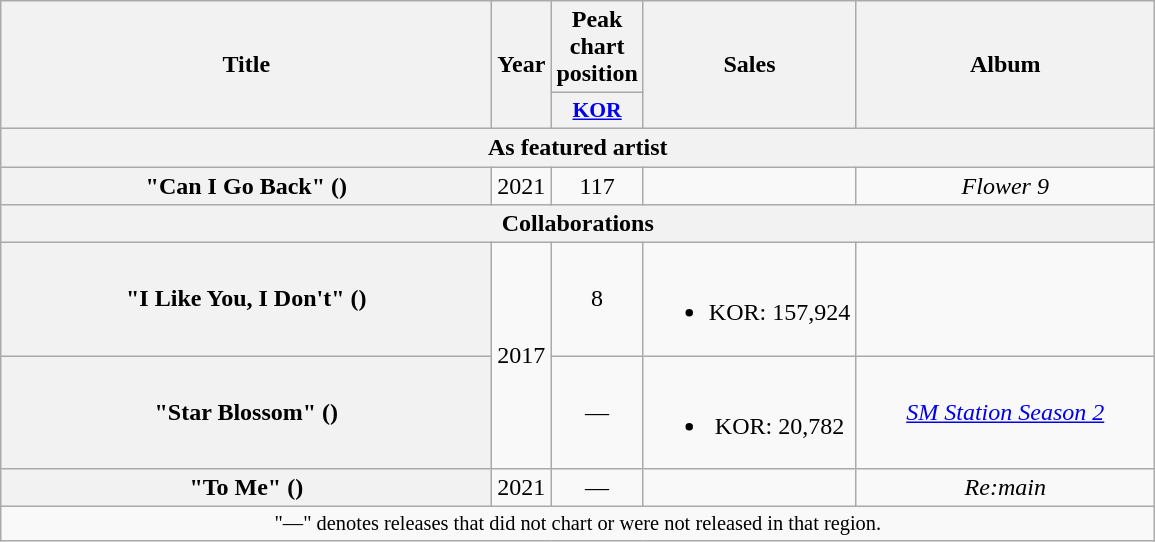<table class="wikitable plainrowheaders" style="text-align:center">
<tr>
<th scope="col" rowspan="2" style="width:20em">Title</th>
<th scope="col" rowspan="2">Year</th>
<th scope="col">Peak chart position</th>
<th scope="col" rowspan="2">Sales</th>
<th scope="col" rowspan="2" style="width:12em">Album</th>
</tr>
<tr>
<th style="width:3em;font-size:90%"><a href='#'>KOR</a><br></th>
</tr>
<tr>
<th colspan="6">As featured artist</th>
</tr>
<tr>
<th scope="row">"Can I Go Back" ()<br></th>
<td>2021</td>
<td>117</td>
<td></td>
<td><em>Flower 9</em></td>
</tr>
<tr>
<th colspan="6">Collaborations</th>
</tr>
<tr>
<th scope="row">"I Like You, I Don't" ()<br></th>
<td rowspan="2">2017</td>
<td>8</td>
<td><br><ul><li>KOR: 157,924</li></ul></td>
<td></td>
</tr>
<tr>
<th scope="row">"Star Blossom" ()<br></th>
<td>—</td>
<td><br><ul><li>KOR: 20,782</li></ul></td>
<td><em><a href='#'>SM Station Season 2</a></em></td>
</tr>
<tr>
<th scope="row">"To Me" ()<br></th>
<td>2021</td>
<td>—</td>
<td></td>
<td><em>Re:main</em></td>
</tr>
<tr>
<td colspan="5" style="font-size:85%">"—" denotes releases that did not chart or were not released in that region.</td>
</tr>
</table>
